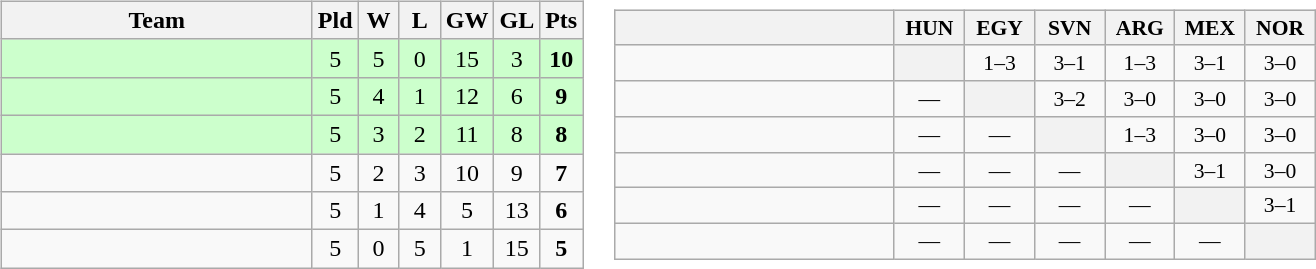<table>
<tr>
<td><br><table class="wikitable" style="text-align:center">
<tr>
<th width=200>Team</th>
<th width=20>Pld</th>
<th width=20>W</th>
<th width=20>L</th>
<th width=20>GW</th>
<th width=20>GL</th>
<th width=20>Pts</th>
</tr>
<tr bgcolor=ccffcc>
<td style="text-align:left;"></td>
<td>5</td>
<td>5</td>
<td>0</td>
<td>15</td>
<td>3</td>
<td><strong>10</strong></td>
</tr>
<tr bgcolor=ccffcc>
<td style="text-align:left;"></td>
<td>5</td>
<td>4</td>
<td>1</td>
<td>12</td>
<td>6</td>
<td><strong>9</strong></td>
</tr>
<tr bgcolor=ccffcc>
<td style="text-align:left;"></td>
<td>5</td>
<td>3</td>
<td>2</td>
<td>11</td>
<td>8</td>
<td><strong>8</strong></td>
</tr>
<tr>
<td style="text-align:left;"></td>
<td>5</td>
<td>2</td>
<td>3</td>
<td>10</td>
<td>9</td>
<td><strong>7</strong></td>
</tr>
<tr>
<td style="text-align:left;"></td>
<td>5</td>
<td>1</td>
<td>4</td>
<td>5</td>
<td>13</td>
<td><strong>6</strong></td>
</tr>
<tr>
<td style="text-align:left;"></td>
<td>5</td>
<td>0</td>
<td>5</td>
<td>1</td>
<td>15</td>
<td><strong>5</strong></td>
</tr>
</table>
</td>
<td><br><table class="wikitable" style="text-align:center; font-size:90%">
<tr>
<th width="180"> </th>
<th width="40">HUN</th>
<th width="40">EGY</th>
<th width="40">SVN</th>
<th width="40">ARG</th>
<th width="40">MEX</th>
<th width="40">NOR</th>
</tr>
<tr>
<td style="text-align:left;"></td>
<th></th>
<td>1–3</td>
<td>3–1</td>
<td>1–3</td>
<td>3–1</td>
<td>3–0</td>
</tr>
<tr>
<td style="text-align:left;"></td>
<td>—</td>
<th></th>
<td>3–2</td>
<td>3–0</td>
<td>3–0</td>
<td>3–0</td>
</tr>
<tr>
<td style="text-align:left;"></td>
<td>—</td>
<td>—</td>
<th></th>
<td>1–3</td>
<td>3–0</td>
<td>3–0</td>
</tr>
<tr>
<td style="text-align:left;"></td>
<td>—</td>
<td>—</td>
<td>—</td>
<th></th>
<td>3–1</td>
<td>3–0</td>
</tr>
<tr>
<td style="text-align:left;"></td>
<td>—</td>
<td>—</td>
<td>—</td>
<td>—</td>
<th></th>
<td>3–1</td>
</tr>
<tr>
<td style="text-align:left;"></td>
<td>—</td>
<td>—</td>
<td>—</td>
<td>—</td>
<td>—</td>
<th></th>
</tr>
</table>
</td>
</tr>
</table>
